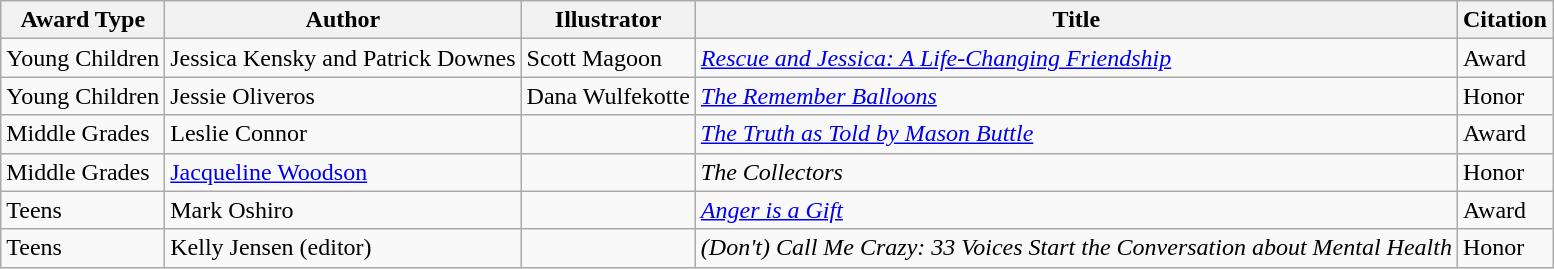<table class="wikitable">
<tr>
<th>Award Type</th>
<th>Author</th>
<th>Illustrator</th>
<th>Title</th>
<th>Citation</th>
</tr>
<tr>
<td>Young Children</td>
<td>Jessica Kensky and Patrick Downes</td>
<td>Scott Magoon</td>
<td><em><a href='#'>Rescue and Jessica: A Life-Changing Friendship</a></em></td>
<td>Award</td>
</tr>
<tr>
<td>Young Children</td>
<td>Jessie Oliveros</td>
<td>Dana Wulfekotte</td>
<td><em><a href='#'>The Remember Balloons</a></em></td>
<td>Honor</td>
</tr>
<tr>
<td>Middle Grades</td>
<td>Leslie Connor</td>
<td></td>
<td><em><a href='#'>The Truth as Told by Mason Buttle</a></em></td>
<td>Award</td>
</tr>
<tr>
<td>Middle Grades</td>
<td><a href='#'>Jacqueline Woodson</a></td>
<td></td>
<td><em>The Collectors</em></td>
<td>Honor</td>
</tr>
<tr>
<td>Teens</td>
<td>Mark Oshiro</td>
<td></td>
<td><em><a href='#'>Anger is a Gift</a></em></td>
<td>Award</td>
</tr>
<tr>
<td>Teens</td>
<td>Kelly Jensen (editor)</td>
<td></td>
<td><em>(Don't) Call Me Crazy: 33 Voices Start the Conversation about Mental Health</em></td>
<td>Honor</td>
</tr>
</table>
